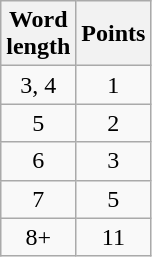<table class=wikitable style="text-align:center">
<tr>
<th>Word<br> length</th>
<th>Points</th>
</tr>
<tr>
<td>3, 4</td>
<td>1</td>
</tr>
<tr>
<td>5</td>
<td>2</td>
</tr>
<tr>
<td>6</td>
<td>3</td>
</tr>
<tr>
<td>7</td>
<td>5</td>
</tr>
<tr>
<td>8+</td>
<td>11</td>
</tr>
</table>
